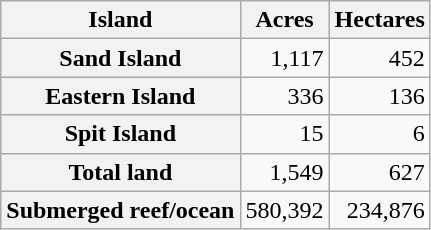<table class="wikitable plainrowheaders sortable" style="text-align: right;">
<tr>
<th scope="col">Island</th>
<th scope="col">Acres</th>
<th scope="col">Hectares</th>
</tr>
<tr>
<th scope="row">Sand Island</th>
<td>1,117</td>
<td>452</td>
</tr>
<tr>
<th scope="row">Eastern Island</th>
<td>336</td>
<td>136</td>
</tr>
<tr>
<th scope="row">Spit Island</th>
<td>15</td>
<td>6</td>
</tr>
<tr>
<th scope="row">Total land</th>
<td>1,549</td>
<td>627</td>
</tr>
<tr>
<th scope="row">Submerged reef/ocean</th>
<td>580,392</td>
<td>234,876</td>
</tr>
</table>
